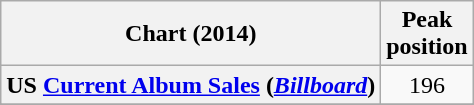<table class="wikitable sortable plainrowheaders" style="text-align:center">
<tr>
<th scope="col">Chart (2014)</th>
<th scope="col">Peak<br>position</th>
</tr>
<tr>
<th scope="row">US <a href='#'>Current Album Sales</a> (<em><a href='#'>Billboard</a></em>)</th>
<td>196</td>
</tr>
<tr>
</tr>
<tr>
</tr>
<tr>
</tr>
<tr>
</tr>
</table>
